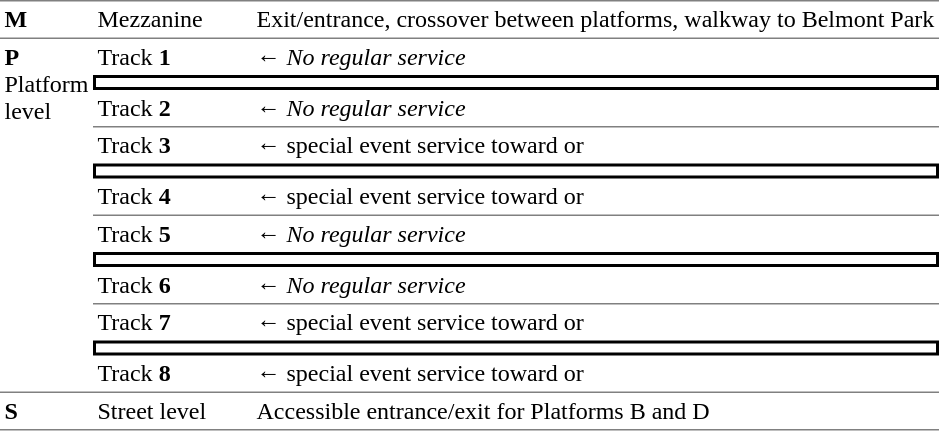<table border=0 cellspacing=0 cellpadding=3>
<tr>
<td style="border-top:solid 1px gray;border-bottom:solid 1px gray" width=50><strong>M</strong></td>
<td style="border-top:solid 1px gray;border-bottom:solid 1px gray" width=100>Mezzanine</td>
<td style="border-top:solid 1px gray;border-bottom:solid 1px gray">Exit/entrance, crossover between platforms, walkway to Belmont Park</td>
</tr>
<tr>
<td style="border-bottom:solid 1px gray" rowspan=12 valign=top><strong>P</strong><br>Platform level</td>
<td>Track <strong>1</strong></td>
<td>← <em>No regular service</em></td>
</tr>
<tr>
<td style="border-top:solid 2px black;border-right:solid 2px black;border-left:solid 2px black;border-bottom:solid 2px black;text-align:center" colspan=2></td>
</tr>
<tr>
<td style="border-bottom:solid 1px gray">Track <strong>2</strong></td>
<td style="border-bottom:solid 1px gray">← <em>No regular service</em></td>
</tr>
<tr>
<td>Track <strong>3</strong></td>
<td>←  special event service toward  or  </td>
</tr>
<tr>
<td style="border-top:solid 2px black;border-right:solid 2px black;border-left:solid 2px black;border-bottom:solid 2px black;text-align:center" colspan=2> </td>
</tr>
<tr>
<td style="border-bottom:solid 1px gray">Track <strong>4</strong></td>
<td style="border-bottom:solid 1px gray">←  special event service toward  or  </td>
</tr>
<tr>
<td>Track <strong>5</strong></td>
<td>← <em>No regular service</em></td>
</tr>
<tr>
<td style="border-top:solid 2px black;border-right:solid 2px black;border-left:solid 2px black;border-bottom:solid 2px black;text-align:center" colspan=2></td>
</tr>
<tr>
<td style="border-bottom:solid 1px gray">Track <strong>6</strong></td>
<td style="border-bottom:solid 1px gray">← <em>No regular service</em></td>
</tr>
<tr>
<td>Track <strong>7</strong></td>
<td>←  special event service toward  or  </td>
</tr>
<tr>
<td style="border-top:solid 2px black;border-right:solid 2px black;border-left:solid 2px black;border-bottom:solid 2px black;text-align:center" colspan=2> </td>
</tr>
<tr>
<td style="border-bottom:solid 1px gray">Track <strong>8</strong></td>
<td style="border-bottom:solid 1px gray">←  special event service toward  or  </td>
</tr>
<tr>
<td style="border-bottom:solid 1px gray"><strong>S</strong></td>
<td style="border-bottom:solid 1px gray">Street level</td>
<td style="border-bottom:solid 1px gray">Accessible entrance/exit for Platforms B and D</td>
</tr>
</table>
